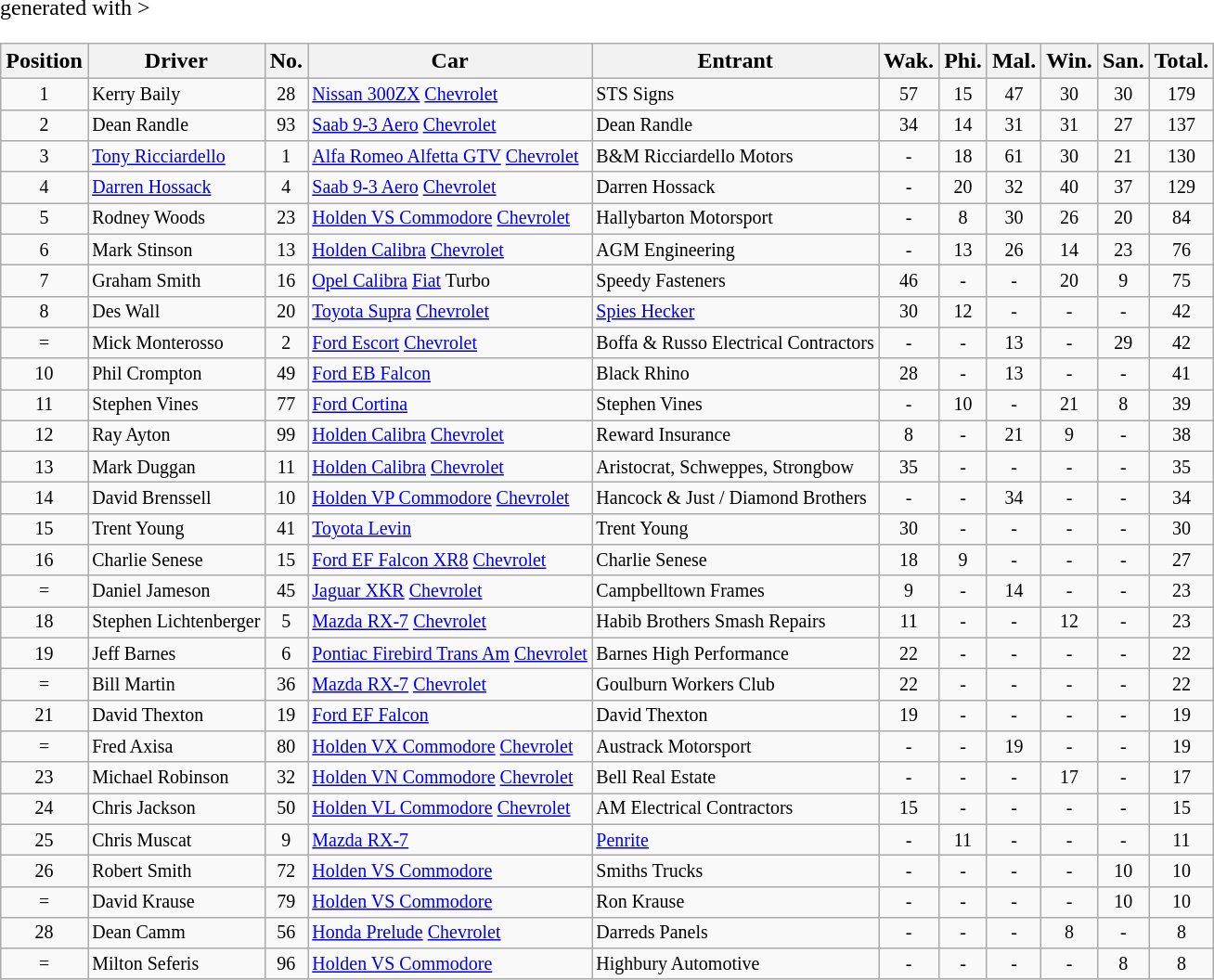<table class="wikitable" <hiddentext>generated with >
<tr>
<th align="center">Position</th>
<th>Driver</th>
<th align="center">No.</th>
<th>Car</th>
<th>Entrant</th>
<th align="center">Wak.</th>
<th align="center">Phi.</th>
<th align="center">Mal.</th>
<th align="center">Win.</th>
<th align="center">San.</th>
<th align="center">Total.</th>
</tr>
<tr style="font-size:10pt">
<td align="center">1</td>
<td>Kerry Baily</td>
<td align="center">28</td>
<td><a href='#'>Nissan 300ZX</a> <a href='#'>Chevrolet</a></td>
<td>STS Signs</td>
<td align="center">57</td>
<td align="center">15</td>
<td align="center">47</td>
<td align="center">30</td>
<td align="center">30</td>
<td align="center">179</td>
</tr>
<tr style="font-size:10pt">
<td align="center">2</td>
<td>Dean Randle</td>
<td align="center">93</td>
<td><a href='#'>Saab 9-3 Aero</a> <a href='#'>Chevrolet</a></td>
<td>Dean Randle</td>
<td align="center">34</td>
<td align="center">14</td>
<td align="center">31</td>
<td align="center">31</td>
<td align="center">27</td>
<td align="center">137</td>
</tr>
<tr style="font-size:10pt">
<td align="center">3</td>
<td><a href='#'>Tony Ricciardello</a></td>
<td align="center">1</td>
<td><a href='#'>Alfa Romeo Alfetta GTV</a> <a href='#'>Chevrolet</a></td>
<td>B&M Ricciardello Motors</td>
<td align="center">-</td>
<td align="center">18</td>
<td align="center">61</td>
<td align="center">30</td>
<td align="center">21</td>
<td align="center">130</td>
</tr>
<tr style="font-size:10pt">
<td align="center">4</td>
<td><a href='#'>Darren Hossack</a></td>
<td align="center">4</td>
<td><a href='#'>Saab 9-3 Aero</a> <a href='#'>Chevrolet</a></td>
<td>Darren Hossack</td>
<td align="center">-</td>
<td align="center">20</td>
<td align="center">32</td>
<td align="center">40</td>
<td align="center">37</td>
<td align="center">129</td>
</tr>
<tr style="font-size:10pt">
<td align="center">5</td>
<td>Rodney Woods</td>
<td align="center">23</td>
<td><a href='#'>Holden VS Commodore</a> <a href='#'>Chevrolet</a></td>
<td>Hallybarton Motorsport</td>
<td align="center">-</td>
<td align="center">8</td>
<td align="center">30</td>
<td align="center">26</td>
<td align="center">20</td>
<td align="center">84</td>
</tr>
<tr style="font-size:10pt">
<td align="center">6</td>
<td>Mark Stinson</td>
<td align="center">13</td>
<td><a href='#'>Holden Calibra</a> <a href='#'>Chevrolet</a></td>
<td>AGM Engineering</td>
<td align="center">-</td>
<td align="center">13</td>
<td align="center">26</td>
<td align="center">14</td>
<td align="center">23</td>
<td align="center">76</td>
</tr>
<tr style="font-size:10pt">
<td align="center">7</td>
<td>Graham Smith</td>
<td align="center">16</td>
<td><a href='#'>Opel Calibra</a> <a href='#'>Fiat</a> Turbo</td>
<td>Speedy Fasteners</td>
<td align="center">46</td>
<td align="center">-</td>
<td align="center">-</td>
<td align="center">20</td>
<td align="center">9</td>
<td align="center">75</td>
</tr>
<tr style="font-size:10pt">
<td align="center">8</td>
<td>Des Wall</td>
<td align="center">20</td>
<td><a href='#'>Toyota Supra</a> <a href='#'>Chevrolet</a></td>
<td><a href='#'>Spies Hecker</a></td>
<td align="center">30</td>
<td align="center">12</td>
<td align="center">-</td>
<td align="center">-</td>
<td align="center">-</td>
<td align="center">42</td>
</tr>
<tr style="font-size:10pt">
<td align="center">=</td>
<td>Mick Monterosso</td>
<td align="center">2</td>
<td><a href='#'>Ford Escort</a> <a href='#'>Chevrolet</a></td>
<td>Boffa & Russo Electrical Contractors</td>
<td align="center">-</td>
<td align="center">-</td>
<td align="center">13</td>
<td align="center">-</td>
<td align="center">29</td>
<td align="center">42</td>
</tr>
<tr style="font-size:10pt">
<td align="center">10</td>
<td>Phil Crompton</td>
<td align="center">49</td>
<td><a href='#'>Ford EB Falcon</a></td>
<td>Black Rhino</td>
<td align="center">28</td>
<td align="center">-</td>
<td align="center">13</td>
<td align="center">-</td>
<td align="center">-</td>
<td align="center">41</td>
</tr>
<tr style="font-size:10pt">
<td align="center">11</td>
<td>Stephen Vines</td>
<td align="center">77</td>
<td><a href='#'>Ford Cortina</a></td>
<td>Stephen Vines</td>
<td align="center">-</td>
<td align="center">10</td>
<td align="center">-</td>
<td align="center">21</td>
<td align="center">8</td>
<td align="center">39</td>
</tr>
<tr style="font-size:10pt">
<td align="center">12</td>
<td>Ray Ayton</td>
<td align="center">99</td>
<td><a href='#'>Holden Calibra</a> <a href='#'>Chevrolet</a></td>
<td>Reward Insurance</td>
<td align="center">8</td>
<td align="center">-</td>
<td align="center">21</td>
<td align="center">9</td>
<td align="center">-</td>
<td align="center">38</td>
</tr>
<tr style="font-size:10pt">
<td align="center">13</td>
<td>Mark Duggan</td>
<td align="center">11</td>
<td><a href='#'>Holden Calibra</a> <a href='#'>Chevrolet</a></td>
<td>Aristocrat, Schweppes, Strongbow</td>
<td align="center">35</td>
<td align="center">-</td>
<td align="center">-</td>
<td align="center">-</td>
<td align="center">-</td>
<td align="center">35</td>
</tr>
<tr style="font-size:10pt">
<td align="center">14</td>
<td>David Brenssell</td>
<td align="center">10</td>
<td><a href='#'>Holden VP Commodore</a> <a href='#'>Chevrolet</a></td>
<td>Hancock & Just / Diamond Brothers</td>
<td align="center">-</td>
<td align="center">-</td>
<td align="center">34</td>
<td align="center">-</td>
<td align="center">-</td>
<td align="center">34</td>
</tr>
<tr style="font-size:10pt">
<td align="center">15</td>
<td>Trent Young</td>
<td align="center">41</td>
<td><a href='#'>Toyota Levin</a></td>
<td>Trent Young</td>
<td align="center">30</td>
<td align="center">-</td>
<td align="center">-</td>
<td align="center">-</td>
<td align="center">-</td>
<td align="center">30</td>
</tr>
<tr style="font-size:10pt">
<td align="center">16</td>
<td>Charlie Senese</td>
<td align="center">15</td>
<td><a href='#'>Ford EF Falcon XR8</a> <a href='#'>Chevrolet</a></td>
<td>Charlie Senese</td>
<td align="center">18</td>
<td align="center">9</td>
<td align="center">-</td>
<td align="center">-</td>
<td align="center">-</td>
<td align="center">27</td>
</tr>
<tr style="font-size:10pt">
<td align="center">=</td>
<td>Daniel Jameson</td>
<td align="center">45</td>
<td><a href='#'>Jaguar XKR</a> <a href='#'>Chevrolet</a></td>
<td>Campbelltown Frames</td>
<td align="center">9</td>
<td align="center">-</td>
<td align="center">14</td>
<td align="center">-</td>
<td align="center">-</td>
<td align="center">23</td>
</tr>
<tr style="font-size:10pt">
<td align="center">18</td>
<td>Stephen Lichtenberger</td>
<td align="center">5</td>
<td><a href='#'>Mazda RX-7</a> <a href='#'>Chevrolet</a></td>
<td>Habib Brothers Smash Repairs</td>
<td align="center">11</td>
<td align="center">-</td>
<td align="center">-</td>
<td align="center">12</td>
<td align="center">-</td>
<td align="center">23</td>
</tr>
<tr style="font-size:10pt">
<td align="center">19</td>
<td>Jeff Barnes</td>
<td align="center">6</td>
<td><a href='#'>Pontiac Firebird Trans Am</a> <a href='#'>Chevrolet</a></td>
<td>Barnes High Performance</td>
<td align="center">22</td>
<td align="center">-</td>
<td align="center">-</td>
<td align="center">-</td>
<td align="center">-</td>
<td align="center">22</td>
</tr>
<tr style="font-size:10pt">
<td align="center">=</td>
<td>Bill Martin</td>
<td align="center">36</td>
<td><a href='#'>Mazda RX-7</a> <a href='#'>Chevrolet</a></td>
<td>Goulburn Workers Club</td>
<td align="center">22</td>
<td align="center">-</td>
<td align="center">-</td>
<td align="center">-</td>
<td align="center">-</td>
<td align="center">22</td>
</tr>
<tr style="font-size:10pt">
<td align="center">21</td>
<td>David Thexton</td>
<td align="center">19</td>
<td><a href='#'>Ford EF Falcon</a></td>
<td>David Thexton</td>
<td align="center">19</td>
<td align="center">-</td>
<td align="center">-</td>
<td align="center">-</td>
<td align="center">-</td>
<td align="center">19</td>
</tr>
<tr style="font-size:10pt">
<td align="center">=</td>
<td>Fred Axisa</td>
<td align="center">80</td>
<td><a href='#'>Holden VX Commodore</a> <a href='#'>Chevrolet</a></td>
<td>Austrack Motorsport</td>
<td align="center">-</td>
<td align="center">-</td>
<td align="center">19</td>
<td align="center">-</td>
<td align="center">-</td>
<td align="center">19</td>
</tr>
<tr style="font-size:10pt">
<td align="center">23</td>
<td>Michael Robinson</td>
<td align="center">32</td>
<td><a href='#'>Holden VN Commodore</a> <a href='#'>Chevrolet</a></td>
<td>Bell Real Estate</td>
<td align="center">-</td>
<td align="center">-</td>
<td align="center">-</td>
<td align="center">17</td>
<td align="center">-</td>
<td align="center">17</td>
</tr>
<tr style="font-size:10pt">
<td align="center">24</td>
<td>Chris Jackson</td>
<td align="center">50</td>
<td><a href='#'>Holden VL Commodore</a> <a href='#'>Chevrolet</a></td>
<td>AM Electrical Contractors</td>
<td align="center">15</td>
<td align="center">-</td>
<td align="center">-</td>
<td align="center">-</td>
<td align="center">-</td>
<td align="center">15</td>
</tr>
<tr style="font-size:10pt">
<td align="center">25</td>
<td>Chris Muscat</td>
<td align="center">9</td>
<td><a href='#'>Mazda RX-7</a></td>
<td><a href='#'>Penrite</a></td>
<td align="center">-</td>
<td align="center">11</td>
<td align="center">-</td>
<td align="center">-</td>
<td align="center">-</td>
<td align="center">11</td>
</tr>
<tr style="font-size:10pt">
<td align="center">26</td>
<td>Robert Smith</td>
<td align="center">72</td>
<td><a href='#'>Holden VS Commodore</a></td>
<td>Smiths Trucks</td>
<td align="center">-</td>
<td align="center">-</td>
<td align="center">-</td>
<td align="center">-</td>
<td align="center">10</td>
<td align="center">10</td>
</tr>
<tr style="font-size:10pt">
<td align="center">=</td>
<td>David Krause</td>
<td align="center">79</td>
<td><a href='#'>Holden VS Commodore</a></td>
<td>Ron Krause</td>
<td align="center">-</td>
<td align="center">-</td>
<td align="center">-</td>
<td align="center">-</td>
<td align="center">10</td>
<td align="center">10</td>
</tr>
<tr style="font-size:10pt">
<td align="center">28</td>
<td>Dean Camm</td>
<td align="center">56</td>
<td><a href='#'>Honda Prelude</a> <a href='#'>Chevrolet</a></td>
<td>Darreds Panels</td>
<td align="center">-</td>
<td align="center">-</td>
<td align="center">-</td>
<td align="center">8</td>
<td align="center">-</td>
<td align="center">8</td>
</tr>
<tr style="font-size:10pt">
<td align="center">=</td>
<td>Milton Seferis</td>
<td align="center">96</td>
<td><a href='#'>Holden VS Commodore</a></td>
<td>Highbury Automotive</td>
<td align="center">-</td>
<td align="center">-</td>
<td align="center">-</td>
<td align="center">-</td>
<td align="center">8</td>
<td align="center">8</td>
</tr>
</table>
